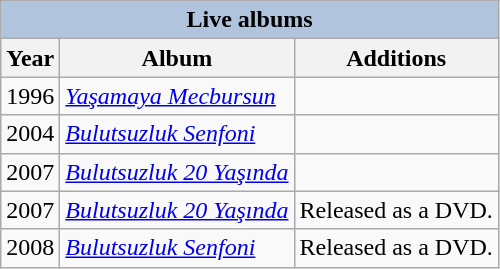<table class="wikitable">
<tr>
<th colspan="4" style="background: LightSteelBlue;">Live albums</th>
</tr>
<tr>
<th>Year</th>
<th>Album</th>
<th>Additions</th>
</tr>
<tr>
<td>1996</td>
<td><a href='#'><em>Yaşamaya Mecbursun</em></a></td>
<td></td>
</tr>
<tr>
<td>2004</td>
<td><em><a href='#'>Bulutsuzluk Senfoni</a></em></td>
<td></td>
</tr>
<tr>
<td>2007</td>
<td><em><a href='#'>Bulutsuzluk 20 Yaşında</a></em></td>
<td></td>
</tr>
<tr>
<td>2007</td>
<td><em><a href='#'>Bulutsuzluk 20 Yaşında</a></em></td>
<td>Released as a DVD.</td>
</tr>
<tr>
<td>2008</td>
<td><em><a href='#'>Bulutsuzluk Senfoni</a></em></td>
<td>Released as a DVD.</td>
</tr>
</table>
